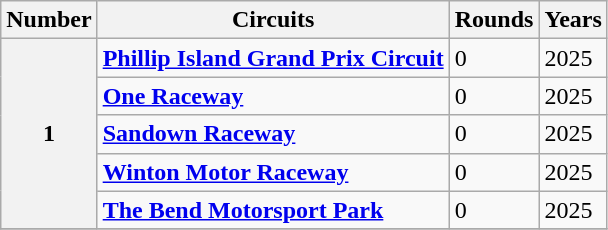<table class="wikitable" style="text-align=center">
<tr>
<th>Number</th>
<th>Circuits</th>
<th>Rounds</th>
<th>Years</th>
</tr>
<tr>
<th rowspan=5>1</th>
<td> <strong><a href='#'>Phillip Island Grand Prix Circuit</a></strong></td>
<td>0</td>
<td>2025</td>
</tr>
<tr>
<td> <strong><a href='#'>One Raceway</a></strong></td>
<td>0</td>
<td>2025</td>
</tr>
<tr>
<td> <strong><a href='#'>Sandown Raceway</a></strong></td>
<td>0</td>
<td>2025</td>
</tr>
<tr>
<td> <strong><a href='#'>Winton Motor Raceway</a></strong></td>
<td>0</td>
<td>2025</td>
</tr>
<tr>
<td> <strong><a href='#'>The Bend Motorsport Park</a></strong></td>
<td>0</td>
<td>2025</td>
</tr>
<tr>
</tr>
</table>
